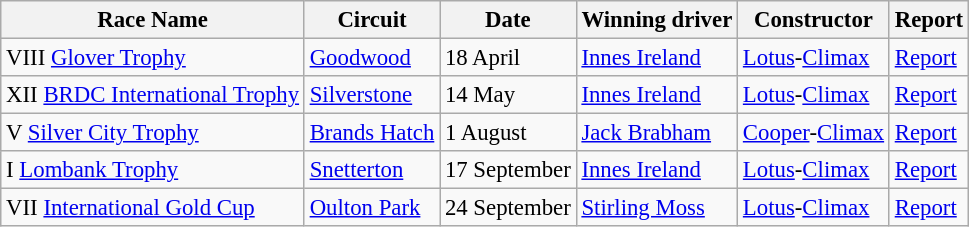<table class="wikitable" style="font-size:95%">
<tr>
<th>Race Name</th>
<th>Circuit</th>
<th>Date</th>
<th>Winning driver</th>
<th>Constructor</th>
<th>Report</th>
</tr>
<tr>
<td> VIII <a href='#'>Glover Trophy</a></td>
<td><a href='#'>Goodwood</a></td>
<td>18 April</td>
<td> <a href='#'>Innes Ireland</a></td>
<td> <a href='#'>Lotus</a>-<a href='#'>Climax</a></td>
<td><a href='#'>Report</a></td>
</tr>
<tr>
<td> XII <a href='#'>BRDC International Trophy</a></td>
<td><a href='#'>Silverstone</a></td>
<td>14 May</td>
<td> <a href='#'>Innes Ireland</a></td>
<td> <a href='#'>Lotus</a>-<a href='#'>Climax</a></td>
<td><a href='#'>Report</a></td>
</tr>
<tr>
<td> V <a href='#'>Silver City Trophy</a></td>
<td><a href='#'>Brands Hatch</a></td>
<td>1 August</td>
<td> <a href='#'>Jack Brabham</a></td>
<td> <a href='#'>Cooper</a>-<a href='#'>Climax</a></td>
<td><a href='#'>Report</a></td>
</tr>
<tr>
<td> I <a href='#'>Lombank Trophy</a></td>
<td><a href='#'>Snetterton</a></td>
<td>17 September</td>
<td> <a href='#'>Innes Ireland</a></td>
<td> <a href='#'>Lotus</a>-<a href='#'>Climax</a></td>
<td><a href='#'>Report</a></td>
</tr>
<tr>
<td> VII <a href='#'>International Gold Cup</a></td>
<td><a href='#'>Oulton Park</a></td>
<td>24 September</td>
<td> <a href='#'>Stirling Moss</a></td>
<td> <a href='#'>Lotus</a>-<a href='#'>Climax</a></td>
<td><a href='#'>Report</a></td>
</tr>
</table>
